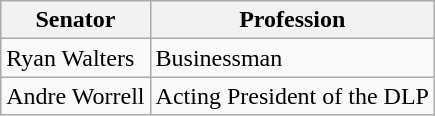<table class="wikitable">
<tr>
<th>Senator</th>
<th>Profession</th>
</tr>
<tr>
<td>Ryan Walters</td>
<td>Businessman</td>
</tr>
<tr>
<td>Andre Worrell</td>
<td>Acting President of the DLP</td>
</tr>
</table>
